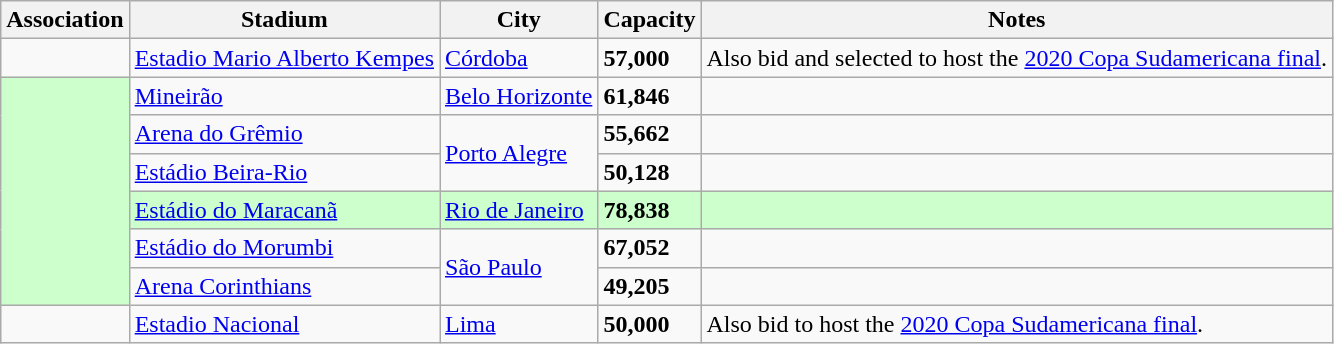<table class="wikitable">
<tr>
<th>Association</th>
<th>Stadium</th>
<th>City</th>
<th>Capacity</th>
<th>Notes</th>
</tr>
<tr>
<td></td>
<td><a href='#'>Estadio Mario Alberto Kempes</a></td>
<td><a href='#'>Córdoba</a></td>
<td><strong>57,000</strong></td>
<td>Also bid and selected to host the <a href='#'>2020 Copa Sudamericana final</a>.</td>
</tr>
<tr>
<td rowspan="6" bgcolor=#ccffcc></td>
<td><a href='#'>Mineirão</a></td>
<td><a href='#'>Belo Horizonte</a></td>
<td><strong>61,846</strong></td>
<td></td>
</tr>
<tr>
<td><a href='#'>Arena do Grêmio</a></td>
<td rowspan="2"><a href='#'>Porto Alegre</a></td>
<td><strong>55,662</strong></td>
<td></td>
</tr>
<tr>
<td><a href='#'>Estádio Beira-Rio</a></td>
<td><strong>50,128</strong></td>
<td></td>
</tr>
<tr>
<td bgcolor=#ccffcc><a href='#'>Estádio do Maracanã</a></td>
<td bgcolor=#ccffcc><a href='#'>Rio de Janeiro</a></td>
<td bgcolor=#ccffcc><strong>78,838</strong></td>
<td bgcolor=#ccffcc></td>
</tr>
<tr>
<td><a href='#'>Estádio do Morumbi</a></td>
<td rowspan="2"><a href='#'>São Paulo</a></td>
<td><strong>67,052</strong></td>
<td></td>
</tr>
<tr>
<td><a href='#'>Arena Corinthians</a></td>
<td><strong>49,205</strong></td>
<td></td>
</tr>
<tr>
<td></td>
<td><a href='#'>Estadio Nacional</a></td>
<td><a href='#'>Lima</a></td>
<td><strong>50,000</strong></td>
<td>Also bid to host the <a href='#'>2020 Copa Sudamericana final</a>.</td>
</tr>
</table>
